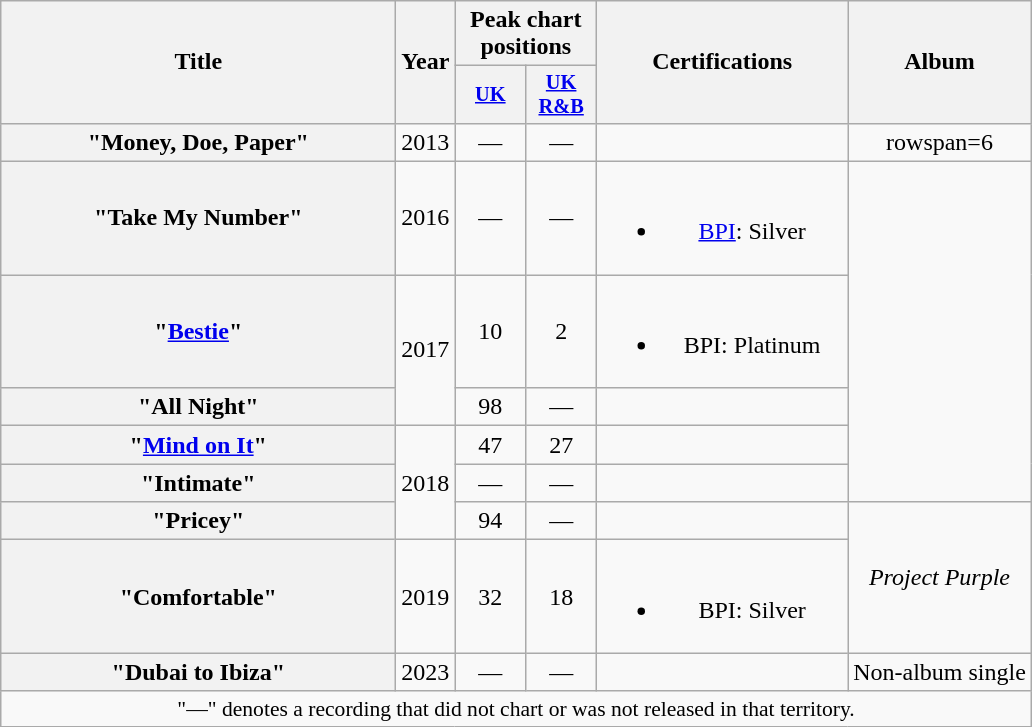<table class="wikitable plainrowheaders" style="text-align:center;">
<tr>
<th scope="col" rowspan="2" style="width:16em;">Title</th>
<th scope="col" rowspan="2">Year</th>
<th scope="col" colspan="2">Peak chart positions</th>
<th scope="col" rowspan="2" style="width:10em;">Certifications</th>
<th scope="col" rowspan="2">Album</th>
</tr>
<tr>
<th scope="col" style="width:3em;font-size:85%;"><a href='#'>UK</a><br></th>
<th scope="col" style="width:3em;font-size:85%;"><a href='#'>UK<br>R&B</a><br></th>
</tr>
<tr>
<th scope="row">"Money, Doe, Paper"</th>
<td>2013</td>
<td>—</td>
<td>—</td>
<td></td>
<td>rowspan=6 </td>
</tr>
<tr>
<th scope="row">"Take My Number"<br></th>
<td>2016</td>
<td>—</td>
<td>—</td>
<td><br><ul><li><a href='#'>BPI</a>: Silver</li></ul></td>
</tr>
<tr>
<th scope="row">"<a href='#'>Bestie</a>"<br></th>
<td rowspan=2>2017</td>
<td>10</td>
<td>2</td>
<td><br><ul><li>BPI: Platinum</li></ul></td>
</tr>
<tr>
<th scope="row">"All Night"<br></th>
<td>98</td>
<td>—</td>
<td></td>
</tr>
<tr>
<th scope="row">"<a href='#'>Mind on It</a>"<br></th>
<td rowspan="3">2018</td>
<td>47</td>
<td>27</td>
<td></td>
</tr>
<tr>
<th scope="row">"Intimate"<br></th>
<td>—</td>
<td>—</td>
<td></td>
</tr>
<tr>
<th scope="row">"Pricey"<br></th>
<td>94</td>
<td>—</td>
<td></td>
<td rowspan=2><em>Project Purple</em></td>
</tr>
<tr>
<th scope="row">"Comfortable"<br></th>
<td>2019</td>
<td>32</td>
<td>18</td>
<td><br><ul><li>BPI: Silver</li></ul></td>
</tr>
<tr>
<th scope="row">"Dubai to Ibiza"</th>
<td>2023</td>
<td>—</td>
<td>—</td>
<td></td>
<td>Non-album single</td>
</tr>
<tr>
<td colspan="12" style="font-size:90%">"—" denotes a recording that did not chart or was not released in that territory.</td>
</tr>
</table>
